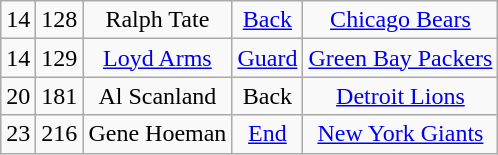<table class="wikitable" style="text-align:center">
<tr>
<td>14</td>
<td>128</td>
<td>Ralph Tate</td>
<td><a href='#'>Back</a></td>
<td><a href='#'>Chicago Bears</a></td>
</tr>
<tr>
<td>14</td>
<td>129</td>
<td><a href='#'>Loyd Arms</a></td>
<td><a href='#'>Guard</a></td>
<td><a href='#'>Green Bay Packers</a></td>
</tr>
<tr>
<td>20</td>
<td>181</td>
<td>Al Scanland</td>
<td>Back</td>
<td><a href='#'>Detroit Lions</a></td>
</tr>
<tr>
<td>23</td>
<td>216</td>
<td>Gene Hoeman</td>
<td><a href='#'>End</a></td>
<td><a href='#'>New York Giants</a></td>
</tr>
</table>
